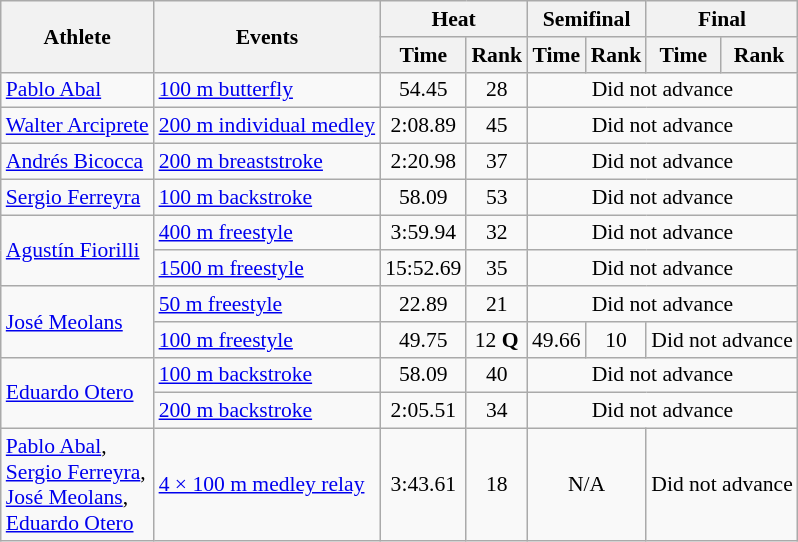<table class=wikitable style="font-size:90%">
<tr>
<th rowspan="2">Athlete</th>
<th rowspan="2">Events</th>
<th colspan="2">Heat</th>
<th colspan="2">Semifinal</th>
<th colspan="2">Final</th>
</tr>
<tr>
<th>Time</th>
<th>Rank</th>
<th>Time</th>
<th>Rank</th>
<th>Time</th>
<th>Rank</th>
</tr>
<tr>
<td><a href='#'>Pablo Abal</a></td>
<td><a href='#'>100 m butterfly</a></td>
<td style="text-align:center;">54.45</td>
<td style="text-align:center;">28</td>
<td style="text-align:center;" colspan="4">Did not advance</td>
</tr>
<tr>
<td><a href='#'>Walter Arciprete</a></td>
<td><a href='#'>200 m individual medley</a></td>
<td style="text-align:center;">2:08.89</td>
<td style="text-align:center;">45</td>
<td style="text-align:center;" colspan="4">Did not advance</td>
</tr>
<tr>
<td><a href='#'>Andrés Bicocca</a></td>
<td><a href='#'>200 m breaststroke</a></td>
<td style="text-align:center;">2:20.98</td>
<td style="text-align:center;">37</td>
<td style="text-align:center;" colspan="4">Did not advance</td>
</tr>
<tr>
<td><a href='#'>Sergio Ferreyra</a></td>
<td><a href='#'>100 m backstroke</a></td>
<td style="text-align:center;">58.09</td>
<td style="text-align:center;">53</td>
<td style="text-align:center;" colspan="4">Did not advance</td>
</tr>
<tr>
<td rowspan="2"><a href='#'>Agustín Fiorilli</a></td>
<td><a href='#'>400 m freestyle</a></td>
<td style="text-align:center;">3:59.94</td>
<td style="text-align:center;">32</td>
<td style="text-align:center;" colspan="4">Did not advance</td>
</tr>
<tr>
<td><a href='#'>1500 m freestyle</a></td>
<td style="text-align:center;">15:52.69</td>
<td style="text-align:center;">35</td>
<td style="text-align:center;" colspan="4">Did not advance</td>
</tr>
<tr>
<td rowspan="2"><a href='#'>José Meolans</a></td>
<td><a href='#'>50 m freestyle</a></td>
<td style="text-align:center;">22.89</td>
<td style="text-align:center;">21</td>
<td style="text-align:center;" colspan="4">Did not advance</td>
</tr>
<tr>
<td><a href='#'>100 m freestyle</a></td>
<td style="text-align:center;">49.75</td>
<td style="text-align:center;">12 <strong>Q</strong></td>
<td style="text-align:center;">49.66</td>
<td style="text-align:center;">10</td>
<td style="text-align:center;" colspan="2">Did not advance</td>
</tr>
<tr>
<td rowspan="2"><a href='#'>Eduardo Otero</a></td>
<td><a href='#'>100 m backstroke</a></td>
<td style="text-align:center;">58.09</td>
<td style="text-align:center;">40</td>
<td style="text-align:center;" colspan="4">Did not advance</td>
</tr>
<tr>
<td><a href='#'>200 m backstroke</a></td>
<td style="text-align:center;">2:05.51</td>
<td style="text-align:center;">34</td>
<td style="text-align:center;" colspan="4">Did not advance</td>
</tr>
<tr>
<td><a href='#'>Pablo Abal</a>, <br><a href='#'>Sergio Ferreyra</a>, <br><a href='#'>José Meolans</a>, <br><a href='#'>Eduardo Otero</a></td>
<td><a href='#'>4 × 100 m medley relay</a></td>
<td style="text-align:center;">3:43.61</td>
<td style="text-align:center;">18</td>
<td style="text-align:center;" colspan="2">N/A</td>
<td style="text-align:center;" colspan="2">Did not advance</td>
</tr>
</table>
